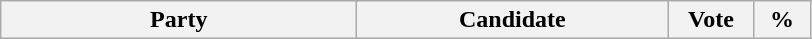<table class="wikitable centre" border="1">
<tr>
<th bgcolor="#DDDDFF" width="230px" colspan="2">Party</th>
<th bgcolor="#DDDDFF" width="200px">Candidate</th>
<th bgcolor="#DDDDFF" width="50px">Vote</th>
<th bgcolor="#DDDDFF" width="30px">%<br>

 

</th>
</tr>
</table>
